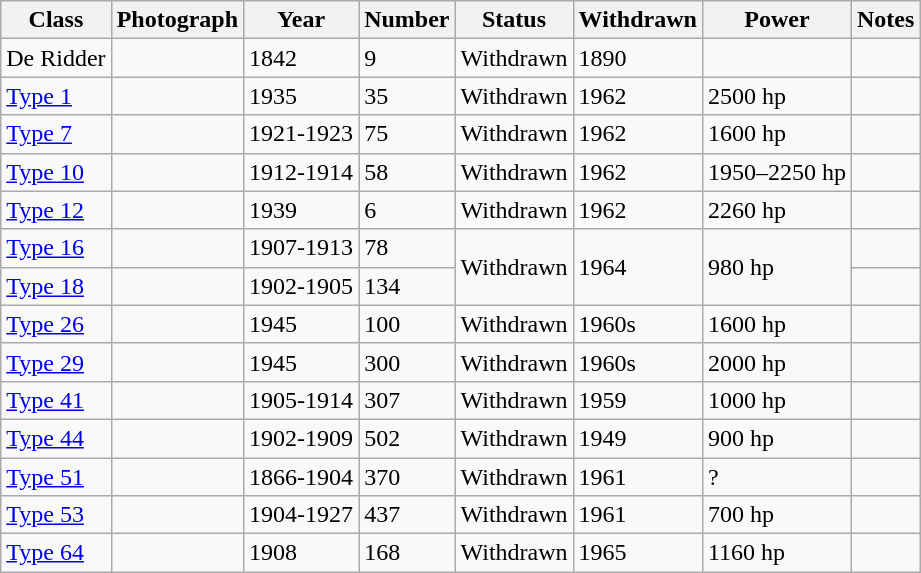<table class="wikitable">
<tr>
<th>Class</th>
<th>Photograph</th>
<th>Year</th>
<th>Number</th>
<th>Status</th>
<th>Withdrawn</th>
<th>Power</th>
<th>Notes</th>
</tr>
<tr>
<td>De Ridder</td>
<td></td>
<td>1842</td>
<td>9</td>
<td>Withdrawn</td>
<td>1890</td>
<td></td>
<td></td>
</tr>
<tr>
<td><a href='#'>Type 1</a></td>
<td></td>
<td>1935</td>
<td>35</td>
<td>Withdrawn</td>
<td>1962</td>
<td>2500 hp</td>
<td></td>
</tr>
<tr>
<td><a href='#'>Type 7</a></td>
<td></td>
<td>1921-1923</td>
<td>75</td>
<td>Withdrawn</td>
<td>1962</td>
<td>1600 hp</td>
<td></td>
</tr>
<tr>
<td><a href='#'>Type 10</a></td>
<td></td>
<td>1912-1914</td>
<td>58</td>
<td>Withdrawn</td>
<td>1962</td>
<td>1950–2250 hp</td>
<td></td>
</tr>
<tr>
<td><a href='#'>Type 12</a></td>
<td></td>
<td>1939</td>
<td>6</td>
<td>Withdrawn</td>
<td>1962</td>
<td>2260 hp</td>
<td></td>
</tr>
<tr>
<td><a href='#'>Type 16</a></td>
<td></td>
<td>1907-1913</td>
<td>78</td>
<td rowspan="2">Withdrawn</td>
<td rowspan="2">1964</td>
<td rowspan="2">980 hp</td>
<td></td>
</tr>
<tr>
<td><a href='#'>Type 18</a></td>
<td></td>
<td>1902-1905</td>
<td>134</td>
<td></td>
</tr>
<tr>
<td><a href='#'>Type 26</a></td>
<td></td>
<td>1945</td>
<td>100</td>
<td>Withdrawn</td>
<td>1960s</td>
<td>1600 hp</td>
<td></td>
</tr>
<tr>
<td><a href='#'>Type 29</a></td>
<td></td>
<td>1945</td>
<td>300</td>
<td>Withdrawn</td>
<td>1960s</td>
<td>2000 hp</td>
<td></td>
</tr>
<tr>
<td><a href='#'>Type 41</a></td>
<td></td>
<td>1905-1914</td>
<td>307</td>
<td>Withdrawn</td>
<td>1959</td>
<td>1000 hp</td>
<td></td>
</tr>
<tr>
<td><a href='#'>Type 44</a></td>
<td></td>
<td>1902-1909</td>
<td>502</td>
<td>Withdrawn</td>
<td>1949</td>
<td>900 hp</td>
<td></td>
</tr>
<tr>
<td><a href='#'>Type 51</a></td>
<td></td>
<td>1866-1904</td>
<td>370</td>
<td>Withdrawn</td>
<td>1961</td>
<td>?</td>
<td></td>
</tr>
<tr>
<td><a href='#'>Type 53</a></td>
<td></td>
<td>1904-1927</td>
<td>437</td>
<td>Withdrawn</td>
<td>1961</td>
<td>700 hp</td>
<td></td>
</tr>
<tr>
<td><a href='#'>Type 64</a></td>
<td></td>
<td>1908</td>
<td>168</td>
<td>Withdrawn</td>
<td>1965</td>
<td>1160 hp</td>
<td></td>
</tr>
</table>
